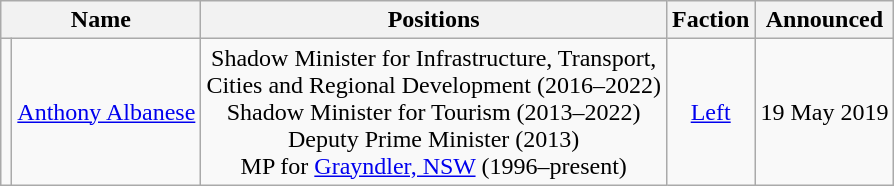<table class="wikitable sortable" style="text-align:center">
<tr>
<th colspan=2>Name<br></th>
<th>Positions</th>
<th>Faction</th>
<th>Announced</th>
</tr>
<tr>
<td></td>
<td><a href='#'>Anthony Albanese</a><br></td>
<td>Shadow Minister for Infrastructure, Transport,<br>Cities and Regional Development (2016–2022)<br>Shadow Minister for Tourism (2013–2022)<br>Deputy Prime Minister (2013)<br>MP for <a href='#'>Grayndler, NSW</a> (1996–present)</td>
<td><a href='#'>Left</a></td>
<td>19 May 2019</td>
</tr>
</table>
